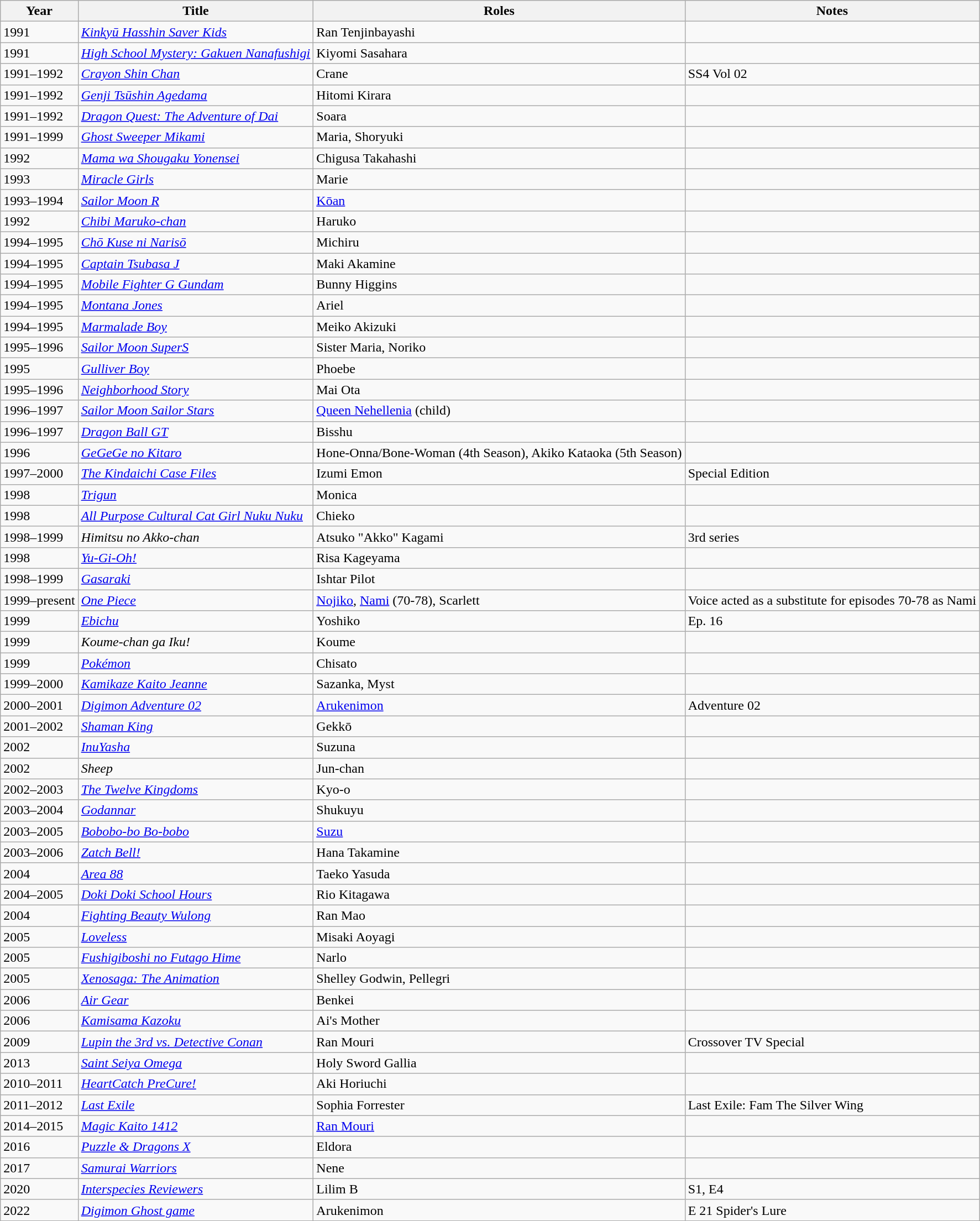<table class="wikitable sortable">
<tr>
<th>Year</th>
<th>Title</th>
<th>Roles</th>
<th>Notes</th>
</tr>
<tr>
<td>1991</td>
<td><em><a href='#'>Kinkyū Hasshin Saver Kids</a></em></td>
<td>Ran Tenjinbayashi</td>
<td></td>
</tr>
<tr>
<td>1991</td>
<td><em><a href='#'>High School Mystery: Gakuen Nanafushigi</a></em></td>
<td>Kiyomi Sasahara</td>
<td></td>
</tr>
<tr>
<td>1991–1992</td>
<td><em><a href='#'>Crayon Shin Chan</a></em></td>
<td>Crane</td>
<td>SS4 Vol 02</td>
</tr>
<tr>
<td>1991–1992</td>
<td><em><a href='#'>Genji Tsūshin Agedama</a></em></td>
<td>Hitomi Kirara</td>
<td></td>
</tr>
<tr>
<td>1991–1992</td>
<td><em><a href='#'>Dragon Quest: The Adventure of Dai</a></em></td>
<td>Soara</td>
<td></td>
</tr>
<tr>
<td>1991–1999</td>
<td><em><a href='#'>Ghost Sweeper Mikami</a></em></td>
<td>Maria, Shoryuki</td>
<td></td>
</tr>
<tr>
<td>1992</td>
<td><em><a href='#'>Mama wa Shougaku Yonensei</a></em></td>
<td>Chigusa Takahashi</td>
<td></td>
</tr>
<tr>
<td>1993</td>
<td><em><a href='#'>Miracle Girls</a></em></td>
<td>Marie</td>
<td></td>
</tr>
<tr>
<td>1993–1994</td>
<td><em><a href='#'>Sailor Moon R</a></em></td>
<td><a href='#'>Kōan</a></td>
<td></td>
</tr>
<tr>
<td>1992</td>
<td><em><a href='#'>Chibi Maruko-chan</a></em></td>
<td>Haruko</td>
<td></td>
</tr>
<tr>
<td>1994–1995</td>
<td><em><a href='#'>Chō Kuse ni Narisō</a></em></td>
<td>Michiru</td>
<td></td>
</tr>
<tr>
<td>1994–1995</td>
<td><em><a href='#'>Captain Tsubasa J</a></em></td>
<td>Maki Akamine</td>
<td></td>
</tr>
<tr>
<td>1994–1995</td>
<td><em><a href='#'>Mobile Fighter G Gundam</a></em></td>
<td>Bunny Higgins</td>
<td></td>
</tr>
<tr>
<td>1994–1995</td>
<td><em><a href='#'>Montana Jones</a></em></td>
<td>Ariel</td>
<td></td>
</tr>
<tr>
<td>1994–1995</td>
<td><em><a href='#'>Marmalade Boy</a></em></td>
<td>Meiko Akizuki</td>
<td></td>
</tr>
<tr>
<td>1995–1996</td>
<td><em><a href='#'>Sailor Moon SuperS</a></em></td>
<td>Sister Maria, Noriko</td>
<td></td>
</tr>
<tr>
<td>1995</td>
<td><em><a href='#'>Gulliver Boy</a></em></td>
<td>Phoebe</td>
<td></td>
</tr>
<tr>
<td>1995–1996</td>
<td><em><a href='#'>Neighborhood Story</a></em></td>
<td>Mai Ota</td>
<td></td>
</tr>
<tr>
<td>1996–1997</td>
<td><em><a href='#'>Sailor Moon Sailor Stars</a></em></td>
<td><a href='#'>Queen Nehellenia</a> (child)</td>
<td></td>
</tr>
<tr>
<td>1996–1997</td>
<td><em><a href='#'>Dragon Ball GT</a></em></td>
<td>Bisshu</td>
<td></td>
</tr>
<tr>
<td>1996</td>
<td><em><a href='#'>GeGeGe no Kitaro</a></em></td>
<td>Hone-Onna/Bone-Woman (4th Season), Akiko Kataoka (5th Season)</td>
<td></td>
</tr>
<tr>
<td>1997–2000</td>
<td><em><a href='#'>The Kindaichi Case Files</a></em></td>
<td>Izumi Emon</td>
<td>Special Edition</td>
</tr>
<tr>
<td>1998</td>
<td><em><a href='#'>Trigun</a></em></td>
<td>Monica</td>
<td></td>
</tr>
<tr>
<td>1998</td>
<td><em><a href='#'>All Purpose Cultural Cat Girl Nuku Nuku</a></em></td>
<td>Chieko</td>
<td></td>
</tr>
<tr>
<td>1998–1999</td>
<td><em>Himitsu no Akko-chan</em></td>
<td>Atsuko "Akko" Kagami</td>
<td>3rd series</td>
</tr>
<tr>
<td>1998</td>
<td><em><a href='#'>Yu-Gi-Oh!</a></em></td>
<td>Risa Kageyama</td>
<td></td>
</tr>
<tr>
<td>1998–1999</td>
<td><em><a href='#'>Gasaraki</a></em></td>
<td>Ishtar Pilot</td>
<td></td>
</tr>
<tr>
<td>1999–present</td>
<td><em><a href='#'>One Piece</a></em></td>
<td><a href='#'>Nojiko</a>, <a href='#'>Nami</a> (70-78), Scarlett</td>
<td>Voice acted as a substitute for episodes 70-78 as Nami</td>
</tr>
<tr>
<td>1999</td>
<td><em><a href='#'>Ebichu</a></em></td>
<td>Yoshiko</td>
<td>Ep. 16</td>
</tr>
<tr>
<td>1999</td>
<td><em>Koume-chan ga Iku!</em></td>
<td>Koume</td>
<td></td>
</tr>
<tr>
<td>1999</td>
<td><em><a href='#'>Pokémon</a></em></td>
<td>Chisato</td>
<td></td>
</tr>
<tr>
<td>1999–2000</td>
<td><em><a href='#'>Kamikaze Kaito Jeanne</a></em></td>
<td>Sazanka, Myst</td>
<td></td>
</tr>
<tr>
<td>2000–2001</td>
<td><em><a href='#'>Digimon Adventure 02</a></em></td>
<td><a href='#'>Arukenimon</a></td>
<td>Adventure 02</td>
</tr>
<tr>
<td>2001–2002</td>
<td><em><a href='#'>Shaman King</a></em></td>
<td>Gekkō</td>
<td></td>
</tr>
<tr>
<td>2002</td>
<td><em><a href='#'>InuYasha</a></em></td>
<td>Suzuna</td>
<td></td>
</tr>
<tr>
<td>2002</td>
<td><em>Sheep</em></td>
<td>Jun-chan</td>
<td></td>
</tr>
<tr>
<td>2002–2003</td>
<td><em><a href='#'>The Twelve Kingdoms</a></em></td>
<td>Kyo-o</td>
<td></td>
</tr>
<tr>
<td>2003–2004</td>
<td><em><a href='#'>Godannar</a></em></td>
<td>Shukuyu</td>
<td></td>
</tr>
<tr>
<td>2003–2005</td>
<td><em><a href='#'>Bobobo-bo Bo-bobo</a></em></td>
<td><a href='#'>Suzu</a></td>
<td></td>
</tr>
<tr>
<td>2003–2006</td>
<td><em><a href='#'>Zatch Bell!</a></em></td>
<td>Hana Takamine</td>
<td></td>
</tr>
<tr>
<td>2004</td>
<td><em><a href='#'>Area 88</a></em></td>
<td>Taeko Yasuda</td>
<td></td>
</tr>
<tr>
<td>2004–2005</td>
<td><em><a href='#'>Doki Doki School Hours</a></em></td>
<td>Rio Kitagawa</td>
<td></td>
</tr>
<tr>
<td>2004</td>
<td><em><a href='#'>Fighting Beauty Wulong</a></em></td>
<td>Ran Mao</td>
<td></td>
</tr>
<tr>
<td>2005</td>
<td><em><a href='#'>Loveless</a></em></td>
<td>Misaki Aoyagi</td>
<td></td>
</tr>
<tr>
<td>2005</td>
<td><em><a href='#'>Fushigiboshi no Futago Hime</a></em></td>
<td>Narlo</td>
<td></td>
</tr>
<tr>
<td>2005</td>
<td><em><a href='#'>Xenosaga: The Animation</a></em></td>
<td>Shelley Godwin, Pellegri</td>
<td></td>
</tr>
<tr>
<td>2006</td>
<td><em><a href='#'>Air Gear</a></em></td>
<td>Benkei</td>
<td></td>
</tr>
<tr>
<td>2006</td>
<td><em><a href='#'>Kamisama Kazoku</a></em></td>
<td>Ai's Mother</td>
<td></td>
</tr>
<tr>
<td>2009</td>
<td><em><a href='#'>Lupin the 3rd vs. Detective Conan</a></em></td>
<td>Ran Mouri</td>
<td>Crossover TV Special</td>
</tr>
<tr>
<td>2013</td>
<td><em><a href='#'>Saint Seiya Omega</a></em></td>
<td>Holy Sword Gallia</td>
<td></td>
</tr>
<tr>
<td>2010–2011</td>
<td><em><a href='#'>HeartCatch PreCure!</a></em></td>
<td>Aki Horiuchi</td>
<td></td>
</tr>
<tr>
<td>2011–2012</td>
<td><em><a href='#'>Last Exile</a></em></td>
<td>Sophia Forrester</td>
<td>Last Exile: Fam The Silver Wing</td>
</tr>
<tr>
<td>2014–2015</td>
<td><em><a href='#'>Magic Kaito 1412</a></em></td>
<td><a href='#'>Ran Mouri</a></td>
<td></td>
</tr>
<tr>
<td>2016</td>
<td><em><a href='#'>Puzzle & Dragons X</a></em></td>
<td>Eldora</td>
<td></td>
</tr>
<tr>
<td>2017</td>
<td><em><a href='#'>Samurai Warriors</a></em></td>
<td>Nene</td>
<td></td>
</tr>
<tr>
<td>2020</td>
<td><em><a href='#'>Interspecies Reviewers</a></em></td>
<td>Lilim B</td>
<td>S1, E4</td>
</tr>
<tr>
<td>2022</td>
<td><em><a href='#'>Digimon Ghost game</a></em></td>
<td>Arukenimon</td>
<td>E 21 Spider's Lure</td>
</tr>
</table>
